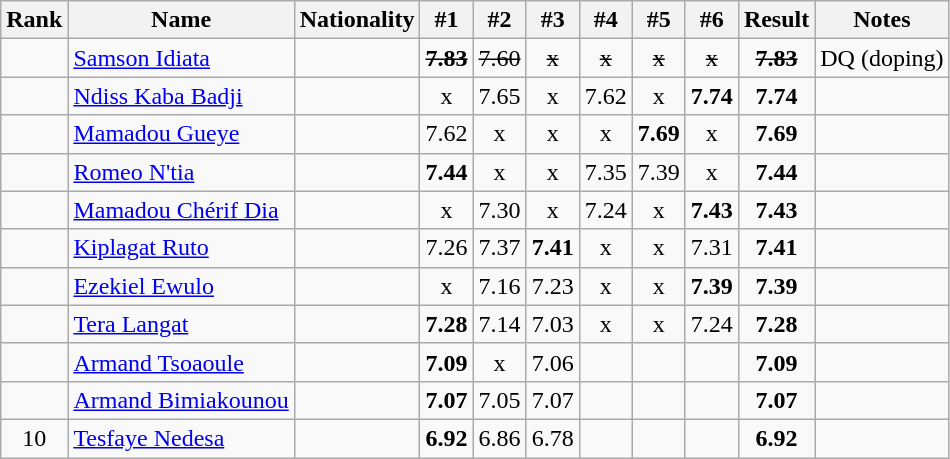<table class="wikitable sortable" style="text-align:center">
<tr>
<th>Rank</th>
<th>Name</th>
<th>Nationality</th>
<th>#1</th>
<th>#2</th>
<th>#3</th>
<th>#4</th>
<th>#5</th>
<th>#6</th>
<th>Result</th>
<th>Notes</th>
</tr>
<tr>
<td><s> </s></td>
<td align=left><a href='#'>Samson Idiata</a></td>
<td align=left></td>
<td><s><strong>7.83</strong> </s></td>
<td><s>7.60 </s></td>
<td><s>x </s></td>
<td><s>x </s></td>
<td><s>x </s></td>
<td><s>x </s></td>
<td><s><strong>7.83</strong> </s></td>
<td>DQ (doping)</td>
</tr>
<tr>
<td></td>
<td align=left><a href='#'>Ndiss Kaba Badji</a></td>
<td align=left></td>
<td>x</td>
<td>7.65</td>
<td>x</td>
<td>7.62</td>
<td>x</td>
<td><strong>7.74</strong></td>
<td><strong>7.74</strong></td>
<td></td>
</tr>
<tr>
<td></td>
<td align=left><a href='#'>Mamadou Gueye</a></td>
<td align=left></td>
<td>7.62</td>
<td>x</td>
<td>x</td>
<td>x</td>
<td><strong>7.69</strong></td>
<td>x</td>
<td><strong>7.69</strong></td>
<td></td>
</tr>
<tr>
<td></td>
<td align=left><a href='#'>Romeo N'tia</a></td>
<td align=left></td>
<td><strong>7.44</strong></td>
<td>x</td>
<td>x</td>
<td>7.35</td>
<td>7.39</td>
<td>x</td>
<td><strong>7.44</strong></td>
<td></td>
</tr>
<tr>
<td></td>
<td align=left><a href='#'>Mamadou Chérif Dia</a></td>
<td align=left></td>
<td>x</td>
<td>7.30</td>
<td>x</td>
<td>7.24</td>
<td>x</td>
<td><strong>7.43</strong></td>
<td><strong>7.43</strong></td>
<td></td>
</tr>
<tr>
<td></td>
<td align=left><a href='#'>Kiplagat Ruto</a></td>
<td align=left></td>
<td>7.26</td>
<td>7.37</td>
<td><strong>7.41</strong></td>
<td>x</td>
<td>x</td>
<td>7.31</td>
<td><strong>7.41</strong></td>
<td></td>
</tr>
<tr>
<td></td>
<td align=left><a href='#'>Ezekiel Ewulo</a></td>
<td align=left></td>
<td>x</td>
<td>7.16</td>
<td>7.23</td>
<td>x</td>
<td>x</td>
<td><strong>7.39</strong></td>
<td><strong>7.39</strong></td>
<td></td>
</tr>
<tr>
<td></td>
<td align=left><a href='#'>Tera Langat</a></td>
<td align=left></td>
<td><strong>7.28</strong></td>
<td>7.14</td>
<td>7.03</td>
<td>x</td>
<td>x</td>
<td>7.24</td>
<td><strong>7.28</strong></td>
<td></td>
</tr>
<tr>
<td></td>
<td align=left><a href='#'>Armand Tsoaoule</a></td>
<td align=left></td>
<td><strong>7.09</strong></td>
<td>x</td>
<td>7.06</td>
<td></td>
<td></td>
<td></td>
<td><strong>7.09</strong></td>
<td></td>
</tr>
<tr>
<td></td>
<td align=left><a href='#'>Armand Bimiakounou</a></td>
<td align=left></td>
<td><strong>7.07</strong></td>
<td>7.05</td>
<td>7.07</td>
<td></td>
<td></td>
<td></td>
<td><strong>7.07</strong></td>
<td></td>
</tr>
<tr>
<td>10</td>
<td align=left><a href='#'>Tesfaye Nedesa</a></td>
<td align=left></td>
<td><strong>6.92</strong></td>
<td>6.86</td>
<td>6.78</td>
<td></td>
<td></td>
<td></td>
<td><strong>6.92</strong></td>
<td></td>
</tr>
</table>
